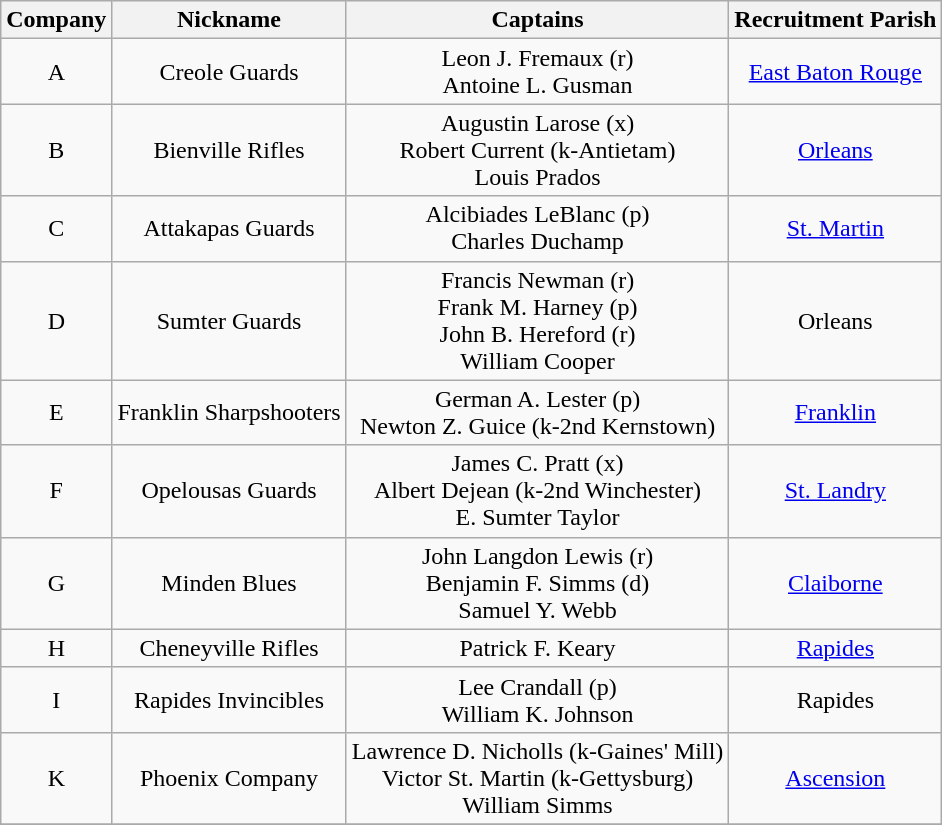<table class="wikitable" style="text-align:center; ">
<tr>
<th>Company</th>
<th>Nickname</th>
<th>Captains</th>
<th>Recruitment Parish</th>
</tr>
<tr>
<td rowspan=1>A</td>
<td>Creole Guards</td>
<td>Leon J. Fremaux (r)<br>Antoine L. Gusman</td>
<td><a href='#'>East Baton Rouge</a></td>
</tr>
<tr>
<td rowspan=1>B</td>
<td>Bienville Rifles</td>
<td>Augustin Larose (x)<br>Robert Current (k-Antietam)<br>Louis Prados</td>
<td><a href='#'>Orleans</a></td>
</tr>
<tr>
<td rowspan=1>C</td>
<td>Attakapas Guards</td>
<td>Alcibiades LeBlanc (p)<br>Charles Duchamp</td>
<td><a href='#'>St. Martin</a></td>
</tr>
<tr>
<td rowspan=1>D</td>
<td>Sumter Guards</td>
<td>Francis Newman (r)<br>Frank M. Harney (p)<br>John B. Hereford (r)<br>William Cooper</td>
<td>Orleans</td>
</tr>
<tr>
<td rowspan=1>E</td>
<td>Franklin Sharpshooters</td>
<td>German A. Lester (p)<br>Newton Z. Guice (k-2nd Kernstown)</td>
<td><a href='#'>Franklin</a></td>
</tr>
<tr>
<td rowspan=1>F</td>
<td>Opelousas Guards</td>
<td>James C. Pratt (x)<br>Albert Dejean (k-2nd Winchester)<br>E. Sumter Taylor</td>
<td><a href='#'>St. Landry</a></td>
</tr>
<tr>
<td rowspan=1>G</td>
<td>Minden Blues</td>
<td>John Langdon Lewis (r)<br>Benjamin F. Simms (d)<br>Samuel Y. Webb</td>
<td><a href='#'>Claiborne</a></td>
</tr>
<tr>
<td rowspan=1>H</td>
<td>Cheneyville Rifles</td>
<td>Patrick F. Keary</td>
<td><a href='#'>Rapides</a></td>
</tr>
<tr>
<td rowspan=1>I</td>
<td>Rapides Invincibles</td>
<td>Lee Crandall (p)<br> William K. Johnson</td>
<td>Rapides</td>
</tr>
<tr>
<td rowspan=1>K</td>
<td>Phoenix Company</td>
<td>Lawrence D. Nicholls (k-Gaines' Mill)<br>Victor St. Martin (k-Gettysburg)<br>William Simms</td>
<td><a href='#'>Ascension</a></td>
</tr>
<tr>
</tr>
</table>
